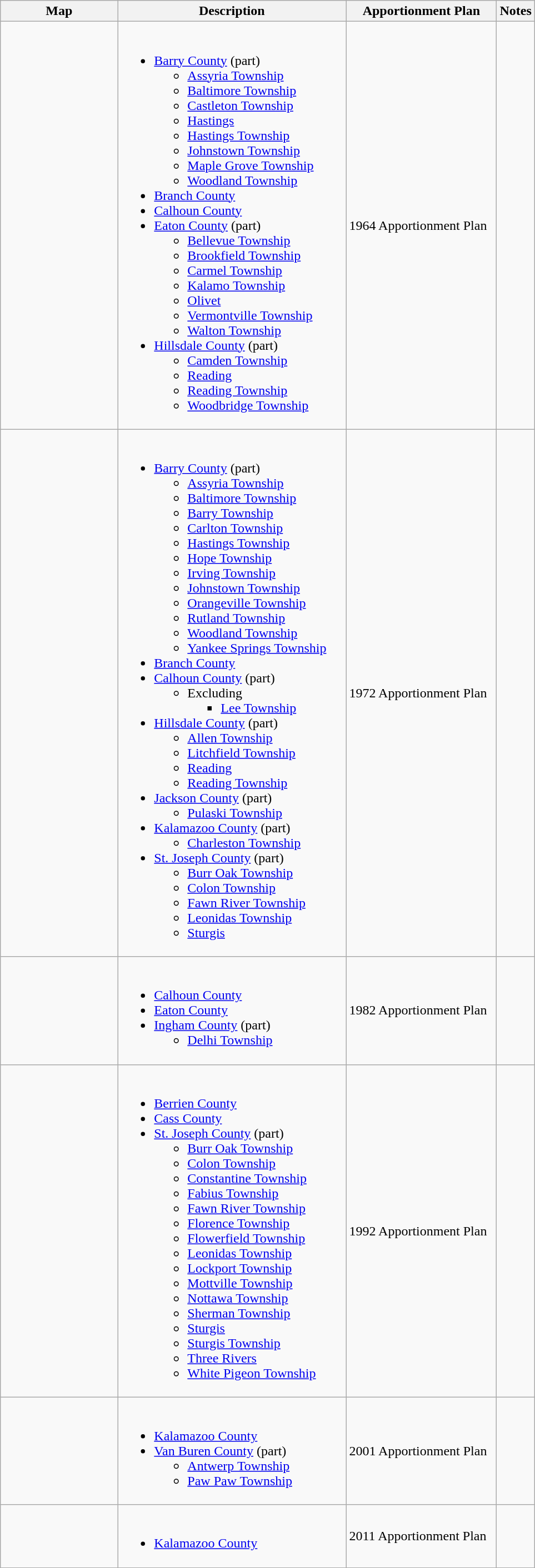<table class="wikitable sortable">
<tr>
<th style="width:100pt;">Map</th>
<th style="width:200pt;">Description</th>
<th style="width:130pt;">Apportionment Plan</th>
<th style="width:15pt;">Notes</th>
</tr>
<tr>
<td></td>
<td><br><ul><li><a href='#'>Barry County</a> (part)<ul><li><a href='#'>Assyria Township</a></li><li><a href='#'>Baltimore Township</a></li><li><a href='#'>Castleton Township</a></li><li><a href='#'>Hastings</a></li><li><a href='#'>Hastings Township</a></li><li><a href='#'>Johnstown Township</a></li><li><a href='#'>Maple Grove Township</a></li><li><a href='#'>Woodland Township</a></li></ul></li><li><a href='#'>Branch County</a></li><li><a href='#'>Calhoun County</a></li><li><a href='#'>Eaton County</a> (part)<ul><li><a href='#'>Bellevue Township</a></li><li><a href='#'>Brookfield Township</a></li><li><a href='#'>Carmel Township</a></li><li><a href='#'>Kalamo Township</a></li><li><a href='#'>Olivet</a></li><li><a href='#'>Vermontville Township</a></li><li><a href='#'>Walton Township</a></li></ul></li><li><a href='#'>Hillsdale County</a> (part)<ul><li><a href='#'>Camden Township</a></li><li><a href='#'>Reading</a></li><li><a href='#'>Reading Township</a></li><li><a href='#'>Woodbridge Township</a></li></ul></li></ul></td>
<td>1964 Apportionment Plan</td>
<td></td>
</tr>
<tr>
<td></td>
<td><br><ul><li><a href='#'>Barry County</a> (part)<ul><li><a href='#'>Assyria Township</a></li><li><a href='#'>Baltimore Township</a></li><li><a href='#'>Barry Township</a></li><li><a href='#'>Carlton Township</a></li><li><a href='#'>Hastings Township</a></li><li><a href='#'>Hope Township</a></li><li><a href='#'>Irving Township</a></li><li><a href='#'>Johnstown Township</a></li><li><a href='#'>Orangeville Township</a></li><li><a href='#'>Rutland Township</a></li><li><a href='#'>Woodland Township</a></li><li><a href='#'>Yankee Springs Township</a></li></ul></li><li><a href='#'>Branch County</a></li><li><a href='#'>Calhoun County</a> (part)<ul><li>Excluding<ul><li><a href='#'>Lee Township</a></li></ul></li></ul></li><li><a href='#'>Hillsdale County</a> (part)<ul><li><a href='#'>Allen Township</a></li><li><a href='#'>Litchfield Township</a></li><li><a href='#'>Reading</a></li><li><a href='#'>Reading Township</a></li></ul></li><li><a href='#'>Jackson County</a> (part)<ul><li><a href='#'>Pulaski Township</a></li></ul></li><li><a href='#'>Kalamazoo County</a> (part)<ul><li><a href='#'>Charleston Township</a></li></ul></li><li><a href='#'>St. Joseph County</a> (part)<ul><li><a href='#'>Burr Oak Township</a></li><li><a href='#'>Colon Township</a></li><li><a href='#'>Fawn River Township</a></li><li><a href='#'>Leonidas Township</a></li><li><a href='#'>Sturgis</a></li></ul></li></ul></td>
<td>1972 Apportionment Plan</td>
<td></td>
</tr>
<tr>
<td></td>
<td><br><ul><li><a href='#'>Calhoun County</a></li><li><a href='#'>Eaton County</a></li><li><a href='#'>Ingham County</a> (part)<ul><li><a href='#'>Delhi Township</a></li></ul></li></ul></td>
<td>1982 Apportionment Plan</td>
<td></td>
</tr>
<tr>
<td></td>
<td><br><ul><li><a href='#'>Berrien County</a></li><li><a href='#'>Cass County</a></li><li><a href='#'>St. Joseph County</a> (part)<ul><li><a href='#'>Burr Oak Township</a></li><li><a href='#'>Colon Township</a></li><li><a href='#'>Constantine Township</a></li><li><a href='#'>Fabius Township</a></li><li><a href='#'>Fawn River Township</a></li><li><a href='#'>Florence Township</a></li><li><a href='#'>Flowerfield Township</a></li><li><a href='#'>Leonidas Township</a></li><li><a href='#'>Lockport Township</a></li><li><a href='#'>Mottville Township</a></li><li><a href='#'>Nottawa Township</a></li><li><a href='#'>Sherman Township</a></li><li><a href='#'>Sturgis</a></li><li><a href='#'>Sturgis Township</a></li><li><a href='#'>Three Rivers</a></li><li><a href='#'>White Pigeon Township</a></li></ul></li></ul></td>
<td>1992 Apportionment Plan</td>
<td></td>
</tr>
<tr>
<td></td>
<td><br><ul><li><a href='#'>Kalamazoo County</a></li><li><a href='#'>Van Buren County</a> (part)<ul><li><a href='#'>Antwerp Township</a></li><li><a href='#'>Paw Paw Township</a></li></ul></li></ul></td>
<td>2001 Apportionment Plan</td>
<td></td>
</tr>
<tr>
<td></td>
<td><br><ul><li><a href='#'>Kalamazoo County</a></li></ul></td>
<td>2011 Apportionment Plan</td>
<td></td>
</tr>
<tr>
</tr>
</table>
